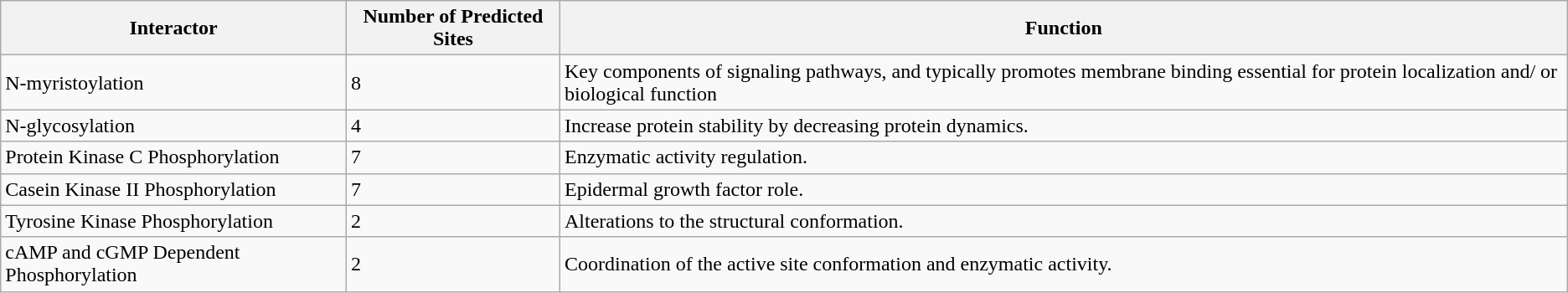<table class="wikitable">
<tr>
<th>Interactor</th>
<th>Number of Predicted Sites</th>
<th>Function</th>
</tr>
<tr>
<td>N-myristoylation<td>8</td></td>
<td>Key components of signaling pathways, and typically promotes membrane binding essential for protein localization and/ or biological function</td>
</tr>
<tr>
<td>N-glycosylation</td>
<td>4</td>
<td>Increase protein stability by decreasing protein dynamics.<tr><td>Protein Kinase C Phosphorylation</td><td>7</td><td>Enzymatic activity regulation.</td></tr></td>
</tr>
<tr>
<td>Casein Kinase II Phosphorylation</td>
<td>7</td>
<td>Epidermal growth factor role.</td>
</tr>
<tr>
<td>Tyrosine Kinase Phosphorylation</td>
<td>2</td>
<td>Alterations to the structural conformation.</td>
</tr>
<tr>
<td>cAMP and cGMP Dependent Phosphorylation</td>
<td>2</td>
<td>Coordination of the active site conformation and enzymatic activity.</td>
</tr>
</table>
